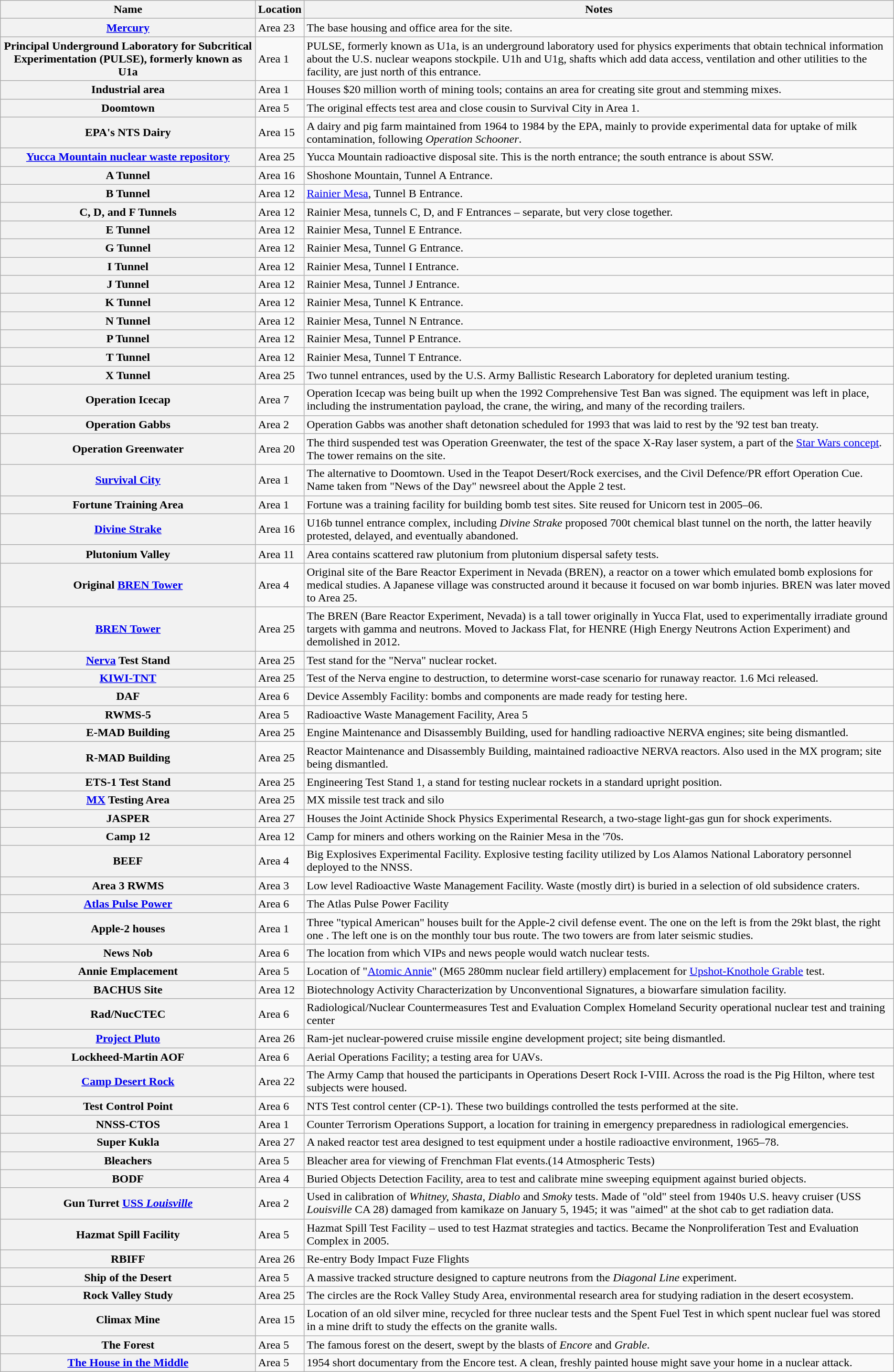<table class="wikitable sortable">
<tr>
<th>Name</th>
<th>Location</th>
<th>Notes</th>
</tr>
<tr>
<th><a href='#'>Mercury</a></th>
<td>Area 23 </td>
<td>The base housing and office area for the site.</td>
</tr>
<tr>
<th>Principal Underground Laboratory for Subcritical Experimentation (PULSE), formerly known as U1a</th>
<td>Area 1 </td>
<td>PULSE, formerly known as U1a, is an underground laboratory used for physics experiments that obtain technical information about the U.S. nuclear weapons stockpile. U1h and U1g, shafts which add data access, ventilation and other utilities to the facility, are just north of this entrance.</td>
</tr>
<tr>
<th>Industrial area</th>
<td>Area 1 </td>
<td>Houses $20 million worth of mining tools; contains an area for creating site grout and stemming mixes.</td>
</tr>
<tr>
<th>Doomtown</th>
<td>Area 5 </td>
<td>The original effects test area and close cousin to Survival City in Area 1.</td>
</tr>
<tr>
<th>EPA's NTS Dairy</th>
<td>Area 15 </td>
<td>A dairy and pig farm maintained from 1964 to 1984 by the EPA, mainly to provide experimental data for uptake of milk contamination, following <em>Operation Schooner</em>.</td>
</tr>
<tr>
<th><a href='#'>Yucca Mountain nuclear waste repository</a></th>
<td>Area 25 </td>
<td>Yucca Mountain radioactive disposal site. This is the north entrance; the south entrance is about  SSW.</td>
</tr>
<tr>
<th>A Tunnel</th>
<td>Area 16 </td>
<td>Shoshone Mountain, Tunnel A Entrance.</td>
</tr>
<tr>
<th>B Tunnel</th>
<td>Area 12 </td>
<td><a href='#'>Rainier Mesa</a>, Tunnel B Entrance.</td>
</tr>
<tr>
<th>C, D, and F Tunnels</th>
<td>Area 12 </td>
<td>Rainier Mesa, tunnels C, D, and F Entrances – separate, but very close together.</td>
</tr>
<tr>
<th>E Tunnel</th>
<td>Area 12 </td>
<td>Rainier Mesa, Tunnel E Entrance.</td>
</tr>
<tr>
<th>G Tunnel</th>
<td>Area 12 </td>
<td>Rainier Mesa, Tunnel G Entrance.</td>
</tr>
<tr>
<th>I Tunnel</th>
<td>Area 12 </td>
<td>Rainier Mesa, Tunnel I Entrance.</td>
</tr>
<tr>
<th>J Tunnel</th>
<td>Area 12 </td>
<td>Rainier Mesa, Tunnel J Entrance.</td>
</tr>
<tr>
<th>K Tunnel</th>
<td>Area 12 </td>
<td>Rainier Mesa, Tunnel K Entrance.</td>
</tr>
<tr>
<th>N Tunnel</th>
<td>Area 12 </td>
<td>Rainier Mesa, Tunnel N Entrance.</td>
</tr>
<tr>
<th>P Tunnel</th>
<td>Area 12 </td>
<td>Rainier Mesa, Tunnel P Entrance.</td>
</tr>
<tr>
<th>T Tunnel</th>
<td>Area 12 </td>
<td>Rainier Mesa, Tunnel T Entrance.</td>
</tr>
<tr>
<th>X Tunnel</th>
<td>Area 25 </td>
<td>Two tunnel entrances, used by the U.S. Army Ballistic Research Laboratory for depleted uranium testing.</td>
</tr>
<tr>
<th>Operation Icecap</th>
<td>Area 7 </td>
<td>Operation Icecap was being built up when the 1992 Comprehensive Test Ban was signed.  The equipment was left in place, including the  instrumentation payload, the crane, the wiring, and many of the recording trailers.</td>
</tr>
<tr>
<th>Operation Gabbs</th>
<td>Area 2 </td>
<td>Operation Gabbs was another shaft detonation scheduled for 1993 that was laid to rest by the '92 test ban treaty.</td>
</tr>
<tr>
<th>Operation Greenwater</th>
<td>Area 20 </td>
<td>The third suspended test was Operation Greenwater, the test of the space X-Ray laser system, a part of the <a href='#'>Star Wars concept</a>. The  tower remains on the site.</td>
</tr>
<tr>
<th><a href='#'>Survival City</a></th>
<td>Area 1 </td>
<td>The alternative to Doomtown. Used in the Teapot Desert/Rock exercises, and the Civil Defence/PR effort Operation Cue. Name taken from "News of the Day" newsreel about the Apple 2 test.</td>
</tr>
<tr>
<th>Fortune Training Area</th>
<td>Area 1 </td>
<td>Fortune was a training facility for building bomb test sites.  Site reused for Unicorn test in 2005–06.</td>
</tr>
<tr>
<th><a href='#'>Divine Strake</a></th>
<td>Area 16 </td>
<td>U16b tunnel entrance complex, including <em>Divine Strake</em> proposed 700t chemical blast tunnel on the north, the latter heavily protested, delayed, and eventually abandoned.</td>
</tr>
<tr>
<th>Plutonium Valley</th>
<td>Area 11 </td>
<td>Area contains scattered raw plutonium from plutonium dispersal safety tests.</td>
</tr>
<tr>
<th>Original <a href='#'>BREN Tower</a></th>
<td>Area 4 </td>
<td>Original site of the Bare Reactor Experiment in Nevada (BREN), a reactor on a tower which emulated bomb explosions for medical studies.  A Japanese village was constructed around it because it focused on war bomb injuries.  BREN was later moved to Area 25.</td>
</tr>
<tr>
<th><a href='#'>BREN Tower</a></th>
<td>Area 25 </td>
<td>The BREN (Bare Reactor Experiment, Nevada) is a  tall tower originally in Yucca Flat, used to experimentally irradiate ground targets with gamma and neutrons.  Moved to Jackass Flat, for HENRE (High Energy Neutrons Action Experiment) and demolished in 2012.</td>
</tr>
<tr>
<th><a href='#'>Nerva</a> Test Stand</th>
<td>Area 25 </td>
<td>Test stand for the "Nerva" nuclear rocket.</td>
</tr>
<tr>
<th><a href='#'>KIWI-TNT</a></th>
<td>Area 25 </td>
<td>Test of the Nerva engine to destruction, to determine worst-case scenario for runaway reactor.  1.6 Mci released.</td>
</tr>
<tr>
<th>DAF</th>
<td>Area 6 </td>
<td>Device Assembly Facility: bombs and components are made ready for testing here.</td>
</tr>
<tr>
<th>RWMS-5</th>
<td>Area 5 </td>
<td>Radioactive Waste Management Facility, Area 5</td>
</tr>
<tr>
<th>E-MAD Building</th>
<td>Area 25 </td>
<td>Engine Maintenance and Disassembly Building, used for handling radioactive NERVA engines; site being dismantled.</td>
</tr>
<tr>
<th>R-MAD Building</th>
<td>Area 25 </td>
<td>Reactor Maintenance and Disassembly Building, maintained radioactive NERVA reactors.  Also used in the MX program; site being dismantled.</td>
</tr>
<tr>
<th>ETS-1 Test Stand</th>
<td>Area 25 </td>
<td>Engineering Test Stand 1, a stand for testing nuclear rockets in a standard upright position.</td>
</tr>
<tr>
<th><a href='#'>MX</a> Testing Area</th>
<td>Area 25 </td>
<td>MX missile test track and silo</td>
</tr>
<tr>
<th>JASPER</th>
<td>Area 27 </td>
<td>Houses the Joint Actinide Shock Physics Experimental Research, a two-stage light-gas gun for shock experiments.</td>
</tr>
<tr>
<th>Camp 12</th>
<td>Area 12 </td>
<td>Camp for miners and others working on the Rainier Mesa in the '70s.</td>
</tr>
<tr>
<th>BEEF</th>
<td>Area 4 </td>
<td>Big Explosives Experimental Facility. Explosive testing facility utilized by Los Alamos National Laboratory personnel deployed to the NNSS.</td>
</tr>
<tr>
<th>Area 3 RWMS</th>
<td>Area 3 </td>
<td>Low level Radioactive Waste Management Facility.  Waste (mostly dirt) is buried in a selection of old subsidence craters.</td>
</tr>
<tr>
<th><a href='#'>Atlas Pulse Power</a></th>
<td>Area 6 </td>
<td>The Atlas Pulse Power Facility</td>
</tr>
<tr>
<th>Apple-2 houses</th>
<td>Area 1 </td>
<td>Three "typical American" houses built for the Apple-2 civil defense event.  The one on the left is  from the 29kt blast, the right one .  The left one is on the monthly tour bus route.  The two towers are from later seismic studies.</td>
</tr>
<tr>
<th>News Nob</th>
<td>Area 6 </td>
<td>The location from which VIPs and news people would watch nuclear tests.</td>
</tr>
<tr>
<th>Annie Emplacement</th>
<td>Area 5 </td>
<td>Location of "<a href='#'>Atomic Annie</a>" (M65 280mm nuclear field artillery) emplacement for <a href='#'>Upshot-Knothole Grable</a> test.</td>
</tr>
<tr>
<th>BACHUS Site</th>
<td>Area 12 </td>
<td>Biotechnology Activity Characterization by Unconventional Signatures, a biowarfare simulation facility.</td>
</tr>
<tr>
<th>Rad/NucCTEC</th>
<td>Area 6 </td>
<td>Radiological/Nuclear Countermeasures Test and Evaluation Complex Homeland Security operational nuclear test and training center</td>
</tr>
<tr>
<th><a href='#'>Project Pluto</a></th>
<td>Area 26 </td>
<td>Ram-jet nuclear-powered cruise missile engine development project; site being dismantled.</td>
</tr>
<tr>
<th>Lockheed-Martin AOF</th>
<td>Area 6 </td>
<td>Aerial Operations Facility; a testing area for UAVs.</td>
</tr>
<tr>
<th><a href='#'>Camp Desert Rock</a></th>
<td>Area 22 </td>
<td>The Army Camp that housed the participants in Operations Desert Rock I-VIII. Across the road is the Pig Hilton, where test subjects were housed.</td>
</tr>
<tr>
<th>Test Control Point</th>
<td>Area 6 </td>
<td>NTS Test control center (CP-1). These two buildings controlled the tests performed at the site.</td>
</tr>
<tr>
<th>NNSS-CTOS</th>
<td>Area 1 </td>
<td>Counter Terrorism Operations Support, a location for training in emergency preparedness in radiological emergencies.</td>
</tr>
<tr>
<th>Super Kukla</th>
<td>Area 27 </td>
<td>A naked reactor test area designed to test equipment under a hostile radioactive environment, 1965–78.</td>
</tr>
<tr>
<th>Bleachers</th>
<td>Area 5 </td>
<td>Bleacher area for viewing of Frenchman Flat events.(14 Atmospheric Tests)</td>
</tr>
<tr>
<th>BODF</th>
<td>Area 4 </td>
<td>Buried Objects Detection Facility, area to test and calibrate mine sweeping equipment against buried objects.</td>
</tr>
<tr>
<th>Gun Turret <a href='#'>USS <em>Louisville</em></a></th>
<td>Area 2 </td>
<td>Used in calibration of <em>Whitney, Shasta, Diablo</em> and <em>Smoky</em> tests. Made of "old" steel from 1940s U.S. heavy cruiser (USS <em>Louisville</em> CA 28) damaged from kamikaze on January 5, 1945; it was "aimed" at the shot cab to get radiation data.</td>
</tr>
<tr>
<th>Hazmat Spill Facility</th>
<td>Area 5 </td>
<td>Hazmat Spill Test Facility – used to test Hazmat strategies and tactics. Became the Nonproliferation Test and Evaluation Complex in 2005.</td>
</tr>
<tr>
<th>RBIFF</th>
<td>Area 26 </td>
<td>Re-entry Body Impact Fuze Flights</td>
</tr>
<tr>
<th>Ship of the Desert</th>
<td>Area 5 </td>
<td>A massive tracked structure designed to capture neutrons from the <em>Diagonal Line</em> experiment.</td>
</tr>
<tr>
<th>Rock Valley Study</th>
<td>Area 25 </td>
<td>The circles are the Rock Valley Study Area, environmental research area for studying radiation in the desert ecosystem.</td>
</tr>
<tr>
<th>Climax Mine</th>
<td>Area 15 </td>
<td>Location of an old silver mine, recycled for three nuclear tests and the Spent Fuel Test in which spent nuclear fuel was stored in a mine drift to study the effects on the granite walls.</td>
</tr>
<tr>
<th>The Forest</th>
<td>Area 5 </td>
<td>The famous forest on the desert, swept by the blasts of <em>Encore</em> and <em>Grable</em>.</td>
</tr>
<tr>
<th><a href='#'>The House in the Middle</a></th>
<td>Area 5 </td>
<td>1954 short documentary from the Encore test. A clean, freshly painted house might save your home in a nuclear attack.</td>
</tr>
</table>
